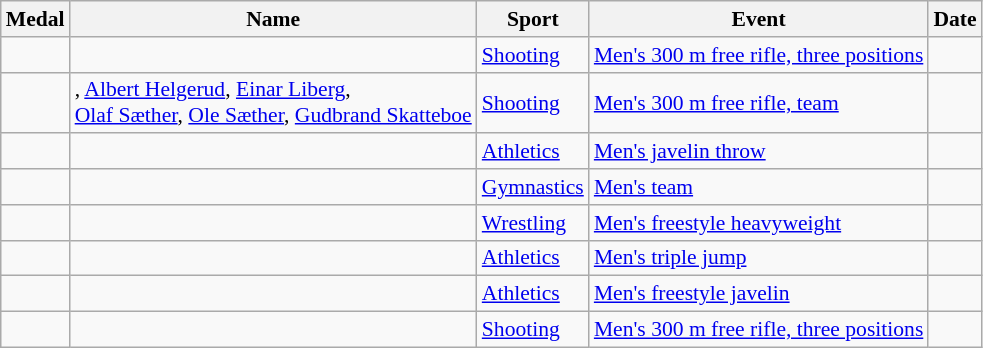<table class="wikitable sortable" style="font-size:90%">
<tr>
<th>Medal</th>
<th>Name</th>
<th>Sport</th>
<th>Event</th>
<th>Date</th>
</tr>
<tr>
<td></td>
<td></td>
<td><a href='#'>Shooting</a></td>
<td><a href='#'>Men's 300 m free rifle, three positions</a></td>
<td></td>
</tr>
<tr>
<td></td>
<td>, <a href='#'>Albert Helgerud</a>, <a href='#'>Einar Liberg</a>,<br><a href='#'>Olaf Sæther</a>, <a href='#'>Ole Sæther</a>, <a href='#'>Gudbrand Skatteboe</a></td>
<td><a href='#'>Shooting</a></td>
<td><a href='#'>Men's 300 m free rifle, team</a></td>
<td></td>
</tr>
<tr>
<td></td>
<td></td>
<td><a href='#'>Athletics</a></td>
<td><a href='#'>Men's javelin throw</a></td>
<td></td>
</tr>
<tr>
<td></td>
<td></td>
<td><a href='#'>Gymnastics</a></td>
<td><a href='#'>Men's team</a></td>
<td></td>
</tr>
<tr>
<td></td>
<td></td>
<td><a href='#'>Wrestling</a></td>
<td><a href='#'>Men's freestyle heavyweight</a></td>
<td></td>
</tr>
<tr>
<td></td>
<td></td>
<td><a href='#'>Athletics</a></td>
<td><a href='#'>Men's triple jump</a></td>
<td></td>
</tr>
<tr>
<td></td>
<td></td>
<td><a href='#'>Athletics</a></td>
<td><a href='#'>Men's freestyle javelin</a></td>
<td></td>
</tr>
<tr>
<td></td>
<td></td>
<td><a href='#'>Shooting</a></td>
<td><a href='#'>Men's 300 m free rifle, three positions</a></td>
<td></td>
</tr>
</table>
